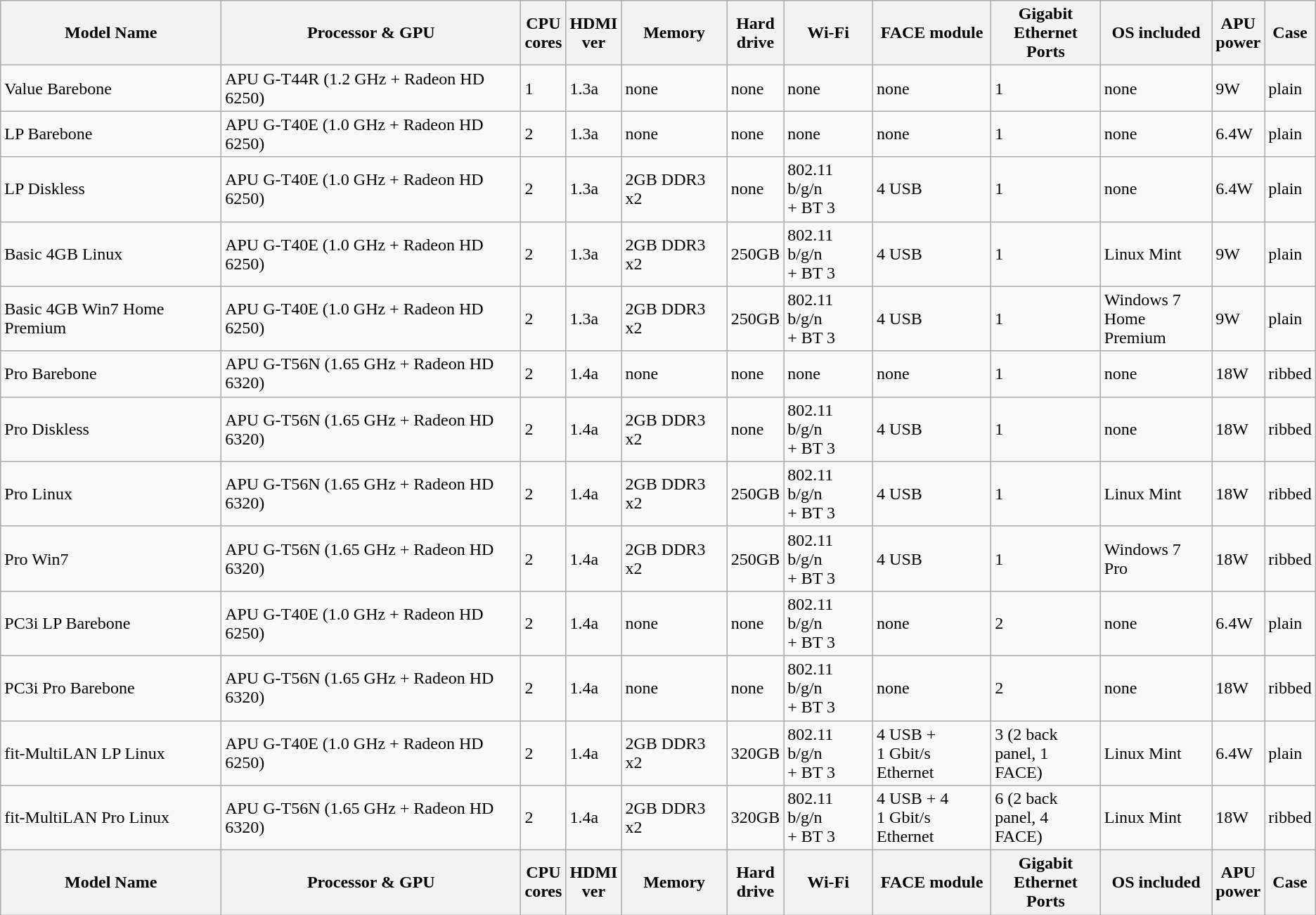<table class="wikitable sortable">
<tr>
<th>Model Name</th>
<th>Processor & GPU</th>
<th>CPU<br>cores</th>
<th>HDMI<br>ver</th>
<th>Memory</th>
<th>Hard<br>drive</th>
<th>Wi-Fi</th>
<th>FACE module</th>
<th>Gigabit<br>Ethernet<br>Ports</th>
<th>OS included</th>
<th>APU<br>power</th>
<th>Case</th>
</tr>
<tr>
<td>Value Barebone</td>
<td>APU G-T44R (1.2 GHz + Radeon HD 6250)</td>
<td>1</td>
<td>1.3a</td>
<td>none</td>
<td>none</td>
<td>none</td>
<td>none</td>
<td>1</td>
<td>none</td>
<td>9W</td>
<td>plain</td>
</tr>
<tr>
<td>LP Barebone</td>
<td>APU G-T40E (1.0 GHz + Radeon HD 6250)</td>
<td>2</td>
<td>1.3a</td>
<td>none</td>
<td>none</td>
<td>none</td>
<td>none</td>
<td>1</td>
<td>none</td>
<td>6.4W</td>
<td>plain</td>
</tr>
<tr>
<td>LP Diskless</td>
<td>APU G-T40E (1.0 GHz + Radeon HD 6250)</td>
<td>2</td>
<td>1.3a</td>
<td>2GB DDR3 x2</td>
<td>none</td>
<td>802.11 b/g/n<br>+ BT 3</td>
<td>4 USB</td>
<td>1</td>
<td>none</td>
<td>6.4W</td>
<td>plain</td>
</tr>
<tr>
<td>Basic 4GB Linux</td>
<td>APU G-T40E (1.0 GHz + Radeon HD 6250)</td>
<td>2</td>
<td>1.3a</td>
<td>2GB DDR3 x2</td>
<td>250GB</td>
<td>802.11 b/g/n<br>+ BT 3</td>
<td>4 USB</td>
<td>1</td>
<td>Linux Mint</td>
<td>9W</td>
<td>plain</td>
</tr>
<tr>
<td>Basic 4GB Win7 Home Premium</td>
<td>APU G-T40E (1.0 GHz + Radeon HD 6250)</td>
<td>2</td>
<td>1.3a</td>
<td>2GB DDR3 x2</td>
<td>250GB</td>
<td>802.11 b/g/n<br>+ BT 3</td>
<td>4 USB</td>
<td>1</td>
<td>Windows 7<br>Home Premium</td>
<td>9W</td>
<td>plain</td>
</tr>
<tr>
<td>Pro Barebone</td>
<td>APU G-T56N (1.65 GHz + Radeon HD 6320)</td>
<td>2</td>
<td>1.4a</td>
<td>none</td>
<td>none</td>
<td>none</td>
<td>none</td>
<td>1</td>
<td>none</td>
<td>18W</td>
<td>ribbed</td>
</tr>
<tr>
<td>Pro Diskless</td>
<td>APU G-T56N (1.65 GHz + Radeon HD 6320)</td>
<td>2</td>
<td>1.4a</td>
<td>2GB DDR3 x2</td>
<td>none</td>
<td>802.11 b/g/n<br>+ BT 3</td>
<td>4 USB</td>
<td>1</td>
<td>none</td>
<td>18W</td>
<td>ribbed</td>
</tr>
<tr>
<td>Pro Linux</td>
<td>APU G-T56N (1.65 GHz + Radeon HD 6320)</td>
<td>2</td>
<td>1.4a</td>
<td>2GB DDR3 x2</td>
<td>250GB</td>
<td>802.11 b/g/n<br>+ BT 3</td>
<td>4 USB</td>
<td>1</td>
<td>Linux Mint</td>
<td>18W</td>
<td>ribbed</td>
</tr>
<tr>
<td>Pro Win7</td>
<td>APU G-T56N (1.65 GHz + Radeon HD 6320)</td>
<td>2</td>
<td>1.4a</td>
<td>2GB DDR3 x2</td>
<td>250GB</td>
<td>802.11 b/g/n<br>+ BT 3</td>
<td>4 USB</td>
<td>1</td>
<td>Windows 7 Pro</td>
<td>18W</td>
<td>ribbed</td>
</tr>
<tr>
<td>PC3i LP Barebone</td>
<td>APU G-T40E (1.0 GHz + Radeon HD 6250)</td>
<td>2</td>
<td>1.4a</td>
<td>none</td>
<td>none</td>
<td>802.11 b/g/n<br>+ BT 3</td>
<td>none</td>
<td>2</td>
<td>none</td>
<td>6.4W</td>
<td>plain</td>
</tr>
<tr>
<td>PC3i Pro Barebone</td>
<td>APU G-T56N (1.65 GHz + Radeon HD 6320)</td>
<td>2</td>
<td>1.4a</td>
<td>none</td>
<td>none</td>
<td>802.11 b/g/n<br>+ BT 3</td>
<td>none</td>
<td>2</td>
<td>none</td>
<td>18W</td>
<td>ribbed</td>
</tr>
<tr>
<td>fit-MultiLAN LP Linux</td>
<td>APU G-T40E (1.0 GHz + Radeon HD 6250)</td>
<td>2</td>
<td>1.4a</td>
<td>2GB DDR3 x2</td>
<td>320GB</td>
<td>802.11 b/g/n<br>+ BT 3</td>
<td>4 USB +<br>1 Gbit/s Ethernet</td>
<td>3 (2 back<br>panel, 1 FACE)</td>
<td>Linux Mint</td>
<td>6.4W</td>
<td>plain</td>
</tr>
<tr>
<td>fit-MultiLAN Pro Linux</td>
<td>APU G-T56N (1.65 GHz + Radeon HD 6320)</td>
<td>2</td>
<td>1.4a</td>
<td>2GB DDR3 x2</td>
<td>320GB</td>
<td>802.11 b/g/n<br>+ BT 3</td>
<td>4 USB + 4<br>1 Gbit/s Ethernet</td>
<td>6 (2 back<br>panel, 4 FACE)</td>
<td>Linux Mint</td>
<td>18W</td>
<td>ribbed</td>
</tr>
<tr class="wikitable sortable">
<th>Model Name</th>
<th>Processor & GPU</th>
<th>CPU<br>cores</th>
<th>HDMI<br>ver</th>
<th>Memory</th>
<th>Hard<br>drive</th>
<th>Wi-Fi</th>
<th>FACE module</th>
<th>Gigabit<br>Ethernet<br>Ports</th>
<th>OS included</th>
<th>APU<br>power</th>
<th>Case</th>
</tr>
</table>
